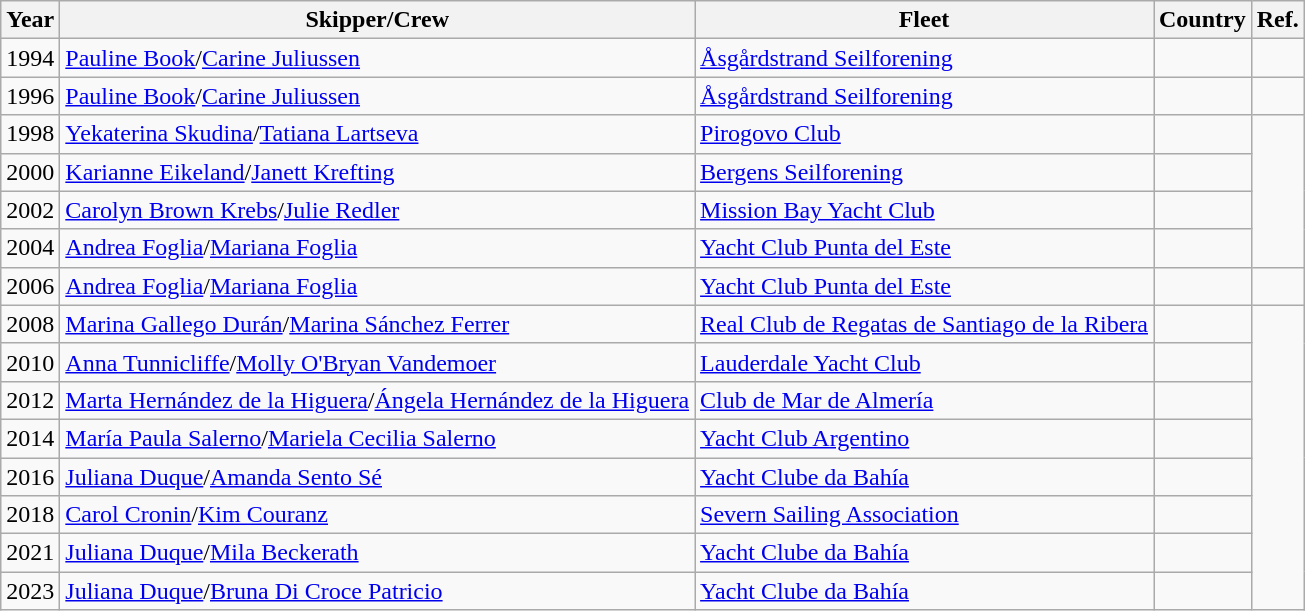<table class="wikitable">
<tr>
<th>Year</th>
<th>Skipper/Crew</th>
<th>Fleet</th>
<th>Country</th>
<th>Ref.</th>
</tr>
<tr>
<td>1994</td>
<td><a href='#'>Pauline Book</a>/<a href='#'>Carine Juliussen</a></td>
<td><a href='#'>Åsgårdstrand Seilforening</a></td>
<td></td>
</tr>
<tr>
<td>1996</td>
<td><a href='#'>Pauline Book</a>/<a href='#'>Carine Juliussen</a></td>
<td><a href='#'>Åsgårdstrand Seilforening</a></td>
<td></td>
<td></td>
</tr>
<tr>
<td>1998</td>
<td><a href='#'>Yekaterina Skudina</a>/<a href='#'>Tatiana Lartseva</a></td>
<td><a href='#'>Pirogovo Club</a></td>
<td></td>
</tr>
<tr>
<td>2000</td>
<td><a href='#'>Karianne Eikeland</a>/<a href='#'>Janett Krefting</a></td>
<td><a href='#'>Bergens Seilforening</a></td>
<td></td>
</tr>
<tr>
<td>2002</td>
<td><a href='#'>Carolyn Brown Krebs</a>/<a href='#'>Julie Redler</a></td>
<td><a href='#'>Mission Bay Yacht Club</a></td>
<td></td>
</tr>
<tr>
<td>2004</td>
<td><a href='#'>Andrea Foglia</a>/<a href='#'>Mariana Foglia</a></td>
<td><a href='#'>Yacht Club Punta del Este</a></td>
<td></td>
</tr>
<tr>
<td>2006</td>
<td><a href='#'>Andrea Foglia</a>/<a href='#'>Mariana Foglia</a></td>
<td><a href='#'>Yacht Club Punta del Este</a></td>
<td></td>
<td></td>
</tr>
<tr>
<td>2008</td>
<td><a href='#'>Marina Gallego Durán</a>/<a href='#'>Marina Sánchez Ferrer</a></td>
<td><a href='#'>Real Club de Regatas de Santiago de la Ribera</a></td>
<td></td>
</tr>
<tr>
<td>2010</td>
<td><a href='#'>Anna Tunnicliffe</a>/<a href='#'>Molly O'Bryan Vandemoer</a></td>
<td><a href='#'>Lauderdale Yacht Club</a></td>
<td></td>
</tr>
<tr>
<td>2012</td>
<td><a href='#'>Marta Hernández de la Higuera</a>/<a href='#'>Ángela Hernández de la Higuera</a></td>
<td><a href='#'>Club de Mar de Almería</a></td>
<td></td>
</tr>
<tr>
<td>2014</td>
<td><a href='#'>María Paula Salerno</a>/<a href='#'>Mariela Cecilia Salerno</a></td>
<td><a href='#'>Yacht Club Argentino</a></td>
<td></td>
</tr>
<tr>
<td>2016</td>
<td><a href='#'>Juliana Duque</a>/<a href='#'>Amanda Sento Sé</a></td>
<td><a href='#'>Yacht Clube da Bahía</a></td>
<td></td>
</tr>
<tr>
<td>2018</td>
<td><a href='#'>Carol Cronin</a>/<a href='#'>Kim Couranz</a></td>
<td><a href='#'>Severn Sailing Association</a></td>
<td></td>
</tr>
<tr>
<td>2021</td>
<td><a href='#'>Juliana Duque</a>/<a href='#'>Mila Beckerath</a></td>
<td><a href='#'>Yacht Clube da Bahía</a></td>
<td></td>
</tr>
<tr>
<td>2023</td>
<td><a href='#'>Juliana Duque</a>/<a href='#'>Bruna Di Croce Patricio</a></td>
<td><a href='#'>Yacht Clube da Bahía</a></td>
<td></td>
</tr>
</table>
